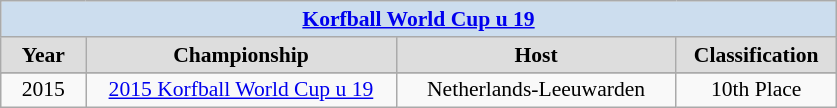<table class="wikitable" style=font-size:90%>
<tr align=center style="background:#ccddee;">
<td colspan=4><strong><a href='#'>Korfball World Cup u 19</a>   </strong></td>
</tr>
<tr align=center bgcolor="#dddddd">
<td width=50><strong>Year</strong></td>
<td width=200><strong>Championship</strong></td>
<td width=180><strong>Host</strong></td>
<td width=100><strong>Classification</strong></td>
</tr>
<tr align=center>
</tr>
<tr align=center>
<td>2015</td>
<td><a href='#'>2015 Korfball World Cup u 19</a></td>
<td>Netherlands-Leeuwarden</td>
<td align="center">10th Place</td>
</tr>
</table>
